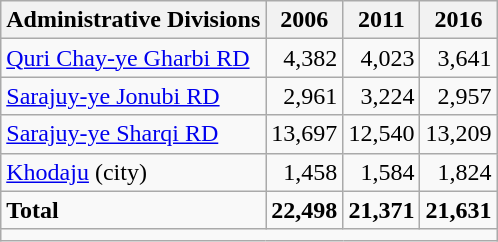<table class="wikitable">
<tr>
<th>Administrative Divisions</th>
<th>2006</th>
<th>2011</th>
<th>2016</th>
</tr>
<tr>
<td><a href='#'>Quri Chay-ye Gharbi RD</a></td>
<td style="text-align: right;">4,382</td>
<td style="text-align: right;">4,023</td>
<td style="text-align: right;">3,641</td>
</tr>
<tr>
<td><a href='#'>Sarajuy-ye Jonubi RD</a></td>
<td style="text-align: right;">2,961</td>
<td style="text-align: right;">3,224</td>
<td style="text-align: right;">2,957</td>
</tr>
<tr>
<td><a href='#'>Sarajuy-ye Sharqi RD</a></td>
<td style="text-align: right;">13,697</td>
<td style="text-align: right;">12,540</td>
<td style="text-align: right;">13,209</td>
</tr>
<tr>
<td><a href='#'>Khodaju</a> (city)</td>
<td style="text-align: right;">1,458</td>
<td style="text-align: right;">1,584</td>
<td style="text-align: right;">1,824</td>
</tr>
<tr>
<td><strong>Total</strong></td>
<td style="text-align: right;"><strong>22,498</strong></td>
<td style="text-align: right;"><strong>21,371</strong></td>
<td style="text-align: right;"><strong>21,631</strong></td>
</tr>
<tr>
<td colspan=4></td>
</tr>
</table>
